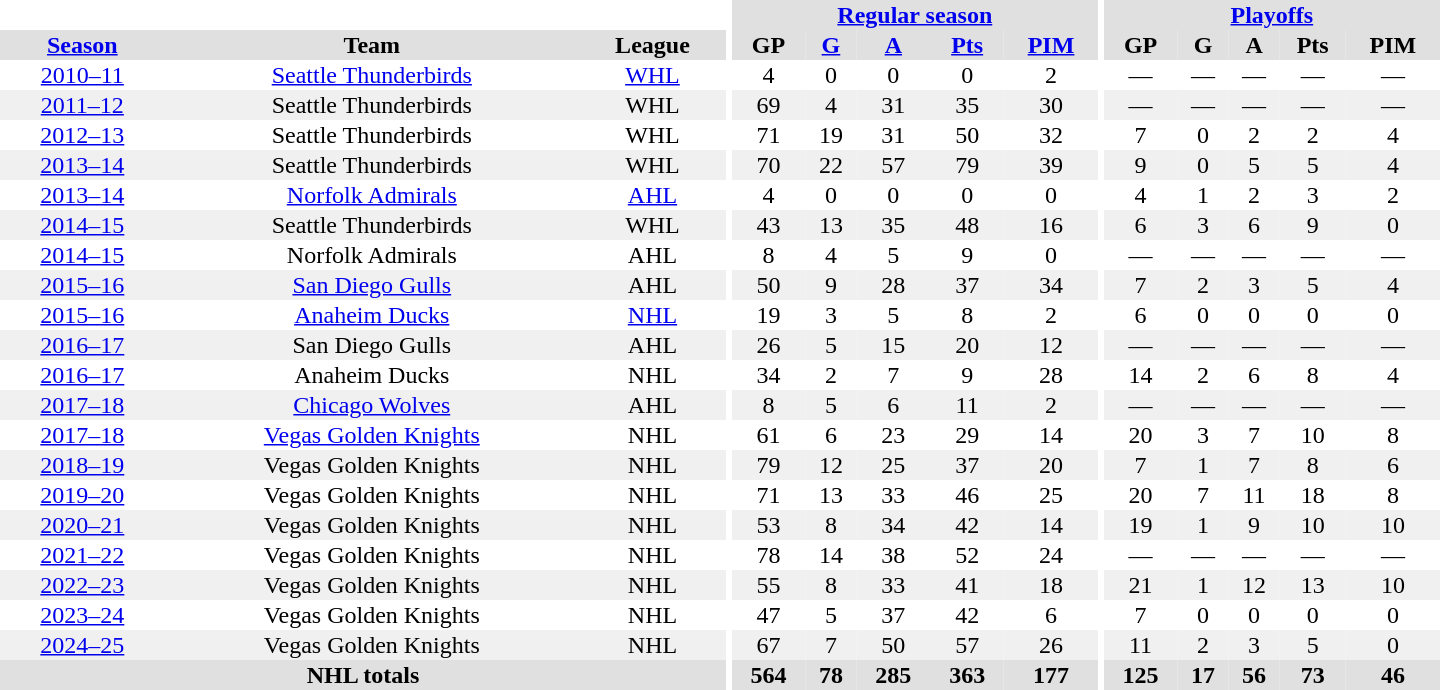<table border="0" cellpadding="1" cellspacing="0" style="text-align:center; width:60em;">
<tr bgcolor="#e0e0e0">
<th colspan="3" bgcolor="#ffffff"></th>
<th rowspan="99" bgcolor="#ffffff"></th>
<th colspan="5"><a href='#'>Regular season</a></th>
<th rowspan="99" bgcolor="#ffffff"></th>
<th colspan="5"><a href='#'>Playoffs</a></th>
</tr>
<tr bgcolor="#e0e0e0">
<th><a href='#'>Season</a></th>
<th>Team</th>
<th>League</th>
<th>GP</th>
<th><a href='#'>G</a></th>
<th><a href='#'>A</a></th>
<th><a href='#'>Pts</a></th>
<th><a href='#'>PIM</a></th>
<th>GP</th>
<th>G</th>
<th>A</th>
<th>Pts</th>
<th>PIM</th>
</tr>
<tr>
<td><a href='#'>2010–11</a></td>
<td><a href='#'>Seattle Thunderbirds</a></td>
<td><a href='#'>WHL</a></td>
<td>4</td>
<td>0</td>
<td>0</td>
<td>0</td>
<td>2</td>
<td>—</td>
<td>—</td>
<td>—</td>
<td>—</td>
<td>—</td>
</tr>
<tr bgcolor="#f0f0f0">
<td><a href='#'>2011–12</a></td>
<td>Seattle Thunderbirds</td>
<td>WHL</td>
<td>69</td>
<td>4</td>
<td>31</td>
<td>35</td>
<td>30</td>
<td>—</td>
<td>—</td>
<td>—</td>
<td>—</td>
<td>—</td>
</tr>
<tr>
<td><a href='#'>2012–13</a></td>
<td>Seattle Thunderbirds</td>
<td>WHL</td>
<td>71</td>
<td>19</td>
<td>31</td>
<td>50</td>
<td>32</td>
<td>7</td>
<td>0</td>
<td>2</td>
<td>2</td>
<td>4</td>
</tr>
<tr bgcolor="#f0f0f0">
<td><a href='#'>2013–14</a></td>
<td>Seattle Thunderbirds</td>
<td>WHL</td>
<td>70</td>
<td>22</td>
<td>57</td>
<td>79</td>
<td>39</td>
<td>9</td>
<td>0</td>
<td>5</td>
<td>5</td>
<td>4</td>
</tr>
<tr>
<td><a href='#'>2013–14</a></td>
<td><a href='#'>Norfolk Admirals</a></td>
<td><a href='#'>AHL</a></td>
<td>4</td>
<td>0</td>
<td>0</td>
<td>0</td>
<td>0</td>
<td>4</td>
<td>1</td>
<td>2</td>
<td>3</td>
<td>2</td>
</tr>
<tr bgcolor="#f0f0f0">
<td><a href='#'>2014–15</a></td>
<td>Seattle Thunderbirds</td>
<td>WHL</td>
<td>43</td>
<td>13</td>
<td>35</td>
<td>48</td>
<td>16</td>
<td>6</td>
<td>3</td>
<td>6</td>
<td>9</td>
<td>0</td>
</tr>
<tr>
<td><a href='#'>2014–15</a></td>
<td>Norfolk Admirals</td>
<td>AHL</td>
<td>8</td>
<td>4</td>
<td>5</td>
<td>9</td>
<td>0</td>
<td>—</td>
<td>—</td>
<td>—</td>
<td>—</td>
<td>—</td>
</tr>
<tr bgcolor="#f0f0f0">
<td><a href='#'>2015–16</a></td>
<td><a href='#'>San Diego Gulls</a></td>
<td>AHL</td>
<td>50</td>
<td>9</td>
<td>28</td>
<td>37</td>
<td>34</td>
<td>7</td>
<td>2</td>
<td>3</td>
<td>5</td>
<td>4</td>
</tr>
<tr>
<td><a href='#'>2015–16</a></td>
<td><a href='#'>Anaheim Ducks</a></td>
<td><a href='#'>NHL</a></td>
<td>19</td>
<td>3</td>
<td>5</td>
<td>8</td>
<td>2</td>
<td>6</td>
<td>0</td>
<td>0</td>
<td>0</td>
<td>0</td>
</tr>
<tr bgcolor="#f0f0f0">
<td><a href='#'>2016–17</a></td>
<td>San Diego Gulls</td>
<td>AHL</td>
<td>26</td>
<td>5</td>
<td>15</td>
<td>20</td>
<td>12</td>
<td>—</td>
<td>—</td>
<td>—</td>
<td>—</td>
<td>—</td>
</tr>
<tr>
<td><a href='#'>2016–17</a></td>
<td>Anaheim Ducks</td>
<td>NHL</td>
<td>34</td>
<td>2</td>
<td>7</td>
<td>9</td>
<td>28</td>
<td>14</td>
<td>2</td>
<td>6</td>
<td>8</td>
<td>4</td>
</tr>
<tr bgcolor="#f0f0f0">
<td><a href='#'>2017–18</a></td>
<td><a href='#'>Chicago Wolves</a></td>
<td>AHL</td>
<td>8</td>
<td>5</td>
<td>6</td>
<td>11</td>
<td>2</td>
<td>—</td>
<td>—</td>
<td>—</td>
<td>—</td>
<td>—</td>
</tr>
<tr>
<td><a href='#'>2017–18</a></td>
<td><a href='#'>Vegas Golden Knights</a></td>
<td>NHL</td>
<td>61</td>
<td>6</td>
<td>23</td>
<td>29</td>
<td>14</td>
<td>20</td>
<td>3</td>
<td>7</td>
<td>10</td>
<td>8</td>
</tr>
<tr bgcolor="f0f0f0">
<td><a href='#'>2018–19</a></td>
<td>Vegas Golden Knights</td>
<td>NHL</td>
<td>79</td>
<td>12</td>
<td>25</td>
<td>37</td>
<td>20</td>
<td>7</td>
<td>1</td>
<td>7</td>
<td>8</td>
<td>6</td>
</tr>
<tr>
<td><a href='#'>2019–20</a></td>
<td>Vegas Golden Knights</td>
<td>NHL</td>
<td>71</td>
<td>13</td>
<td>33</td>
<td>46</td>
<td>25</td>
<td>20</td>
<td>7</td>
<td>11</td>
<td>18</td>
<td>8</td>
</tr>
<tr bgcolor="f0f0f0">
<td><a href='#'>2020–21</a></td>
<td>Vegas Golden Knights</td>
<td>NHL</td>
<td>53</td>
<td>8</td>
<td>34</td>
<td>42</td>
<td>14</td>
<td>19</td>
<td>1</td>
<td>9</td>
<td>10</td>
<td>10</td>
</tr>
<tr>
<td><a href='#'>2021–22</a></td>
<td>Vegas Golden Knights</td>
<td>NHL</td>
<td>78</td>
<td>14</td>
<td>38</td>
<td>52</td>
<td>24</td>
<td>—</td>
<td>—</td>
<td>—</td>
<td>—</td>
<td>—</td>
</tr>
<tr bgcolor="f0f0f0">
<td><a href='#'>2022–23</a></td>
<td>Vegas Golden Knights</td>
<td>NHL</td>
<td>55</td>
<td>8</td>
<td>33</td>
<td>41</td>
<td>18</td>
<td>21</td>
<td>1</td>
<td>12</td>
<td>13</td>
<td>10</td>
</tr>
<tr>
<td><a href='#'>2023–24</a></td>
<td>Vegas Golden Knights</td>
<td>NHL</td>
<td>47</td>
<td>5</td>
<td>37</td>
<td>42</td>
<td>6</td>
<td>7</td>
<td>0</td>
<td>0</td>
<td>0</td>
<td>0</td>
</tr>
<tr bgcolor="f0f0f0">
<td><a href='#'>2024–25</a></td>
<td>Vegas Golden Knights</td>
<td>NHL</td>
<td>67</td>
<td>7</td>
<td>50</td>
<td>57</td>
<td>26</td>
<td>11</td>
<td>2</td>
<td>3</td>
<td>5</td>
<td>0</td>
</tr>
<tr bgcolor="#e0e0e0">
<th colspan="3">NHL totals</th>
<th>564</th>
<th>78</th>
<th>285</th>
<th>363</th>
<th>177</th>
<th>125</th>
<th>17</th>
<th>56</th>
<th>73</th>
<th>46</th>
</tr>
</table>
